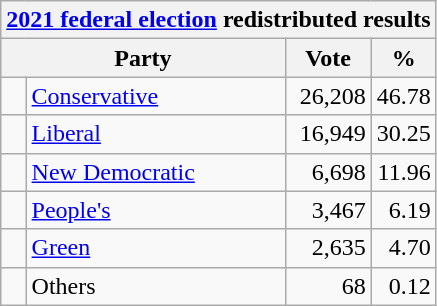<table class="wikitable">
<tr>
<th colspan="4"><a href='#'>2021 federal election</a> redistributed results</th>
</tr>
<tr>
<th bgcolor="#DDDDFF" width="130px" colspan="2">Party</th>
<th bgcolor="#DDDDFF" width="50px">Vote</th>
<th bgcolor="#DDDDFF" width="30px">%</th>
</tr>
<tr>
<td> </td>
<td><a href='#'>Conservative</a></td>
<td align=right>26,208</td>
<td align=right>46.78</td>
</tr>
<tr>
<td> </td>
<td><a href='#'>Liberal</a></td>
<td align=right>16,949</td>
<td align=right>30.25</td>
</tr>
<tr>
<td> </td>
<td><a href='#'>New Democratic</a></td>
<td align=right>6,698</td>
<td align=right>11.96</td>
</tr>
<tr>
<td> </td>
<td><a href='#'>People's</a></td>
<td align=right>3,467</td>
<td align=right>6.19</td>
</tr>
<tr>
<td> </td>
<td><a href='#'>Green</a></td>
<td align=right>2,635</td>
<td align=right>4.70</td>
</tr>
<tr>
<td> </td>
<td>Others</td>
<td align=right>68</td>
<td align=right>0.12</td>
</tr>
</table>
